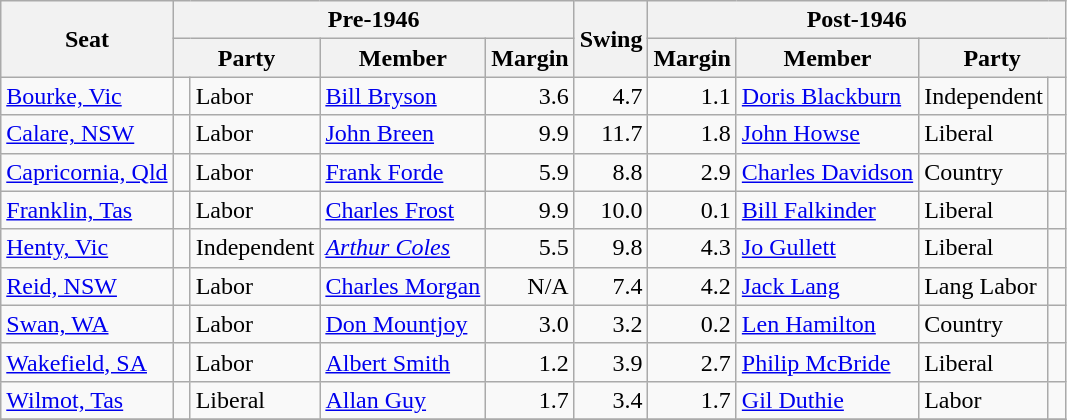<table class="wikitable">
<tr>
<th rowspan="2">Seat</th>
<th colspan="4">Pre-1946</th>
<th rowspan="2">Swing</th>
<th colspan="4">Post-1946</th>
</tr>
<tr>
<th colspan="2">Party</th>
<th>Member</th>
<th>Margin</th>
<th>Margin</th>
<th>Member</th>
<th colspan="2">Party</th>
</tr>
<tr>
<td><a href='#'>Bourke, Vic</a></td>
<td> </td>
<td>Labor</td>
<td><a href='#'>Bill Bryson</a></td>
<td style="text-align:right;">3.6</td>
<td style="text-align:right;">4.7</td>
<td style="text-align:right;">1.1</td>
<td><a href='#'>Doris Blackburn</a></td>
<td>Independent</td>
<td> </td>
</tr>
<tr>
<td><a href='#'>Calare, NSW</a></td>
<td> </td>
<td>Labor</td>
<td><a href='#'>John Breen</a></td>
<td style="text-align:right;">9.9</td>
<td style="text-align:right;">11.7</td>
<td style="text-align:right;">1.8</td>
<td><a href='#'>John Howse</a></td>
<td>Liberal</td>
<td> </td>
</tr>
<tr>
<td><a href='#'>Capricornia, Qld</a></td>
<td> </td>
<td>Labor</td>
<td><a href='#'>Frank Forde</a></td>
<td style="text-align:right;">5.9</td>
<td style="text-align:right;">8.8</td>
<td style="text-align:right;">2.9</td>
<td><a href='#'>Charles Davidson</a></td>
<td>Country</td>
<td> </td>
</tr>
<tr>
<td><a href='#'>Franklin, Tas</a></td>
<td> </td>
<td>Labor</td>
<td><a href='#'>Charles Frost</a></td>
<td style="text-align:right;">9.9</td>
<td style="text-align:right;">10.0</td>
<td style="text-align:right;">0.1</td>
<td><a href='#'>Bill Falkinder</a></td>
<td>Liberal</td>
<td> </td>
</tr>
<tr>
<td><a href='#'>Henty, Vic</a></td>
<td> </td>
<td>Independent</td>
<td><em><a href='#'>Arthur Coles</a></em></td>
<td style="text-align:right;">5.5</td>
<td style="text-align:right;">9.8</td>
<td style="text-align:right;">4.3</td>
<td><a href='#'>Jo Gullett</a></td>
<td>Liberal</td>
<td> </td>
</tr>
<tr>
<td><a href='#'>Reid, NSW</a></td>
<td> </td>
<td>Labor</td>
<td><a href='#'>Charles Morgan</a></td>
<td style="text-align:right;">N/A</td>
<td style="text-align:right;">7.4</td>
<td style="text-align:right;">4.2</td>
<td><a href='#'>Jack Lang</a></td>
<td>Lang Labor</td>
<td> </td>
</tr>
<tr>
<td><a href='#'>Swan, WA</a></td>
<td> </td>
<td>Labor</td>
<td><a href='#'>Don Mountjoy</a></td>
<td style="text-align:right;">3.0</td>
<td style="text-align:right;">3.2</td>
<td style="text-align:right;">0.2</td>
<td><a href='#'>Len Hamilton</a></td>
<td>Country</td>
<td> </td>
</tr>
<tr>
<td><a href='#'>Wakefield, SA</a></td>
<td> </td>
<td>Labor</td>
<td><a href='#'>Albert Smith</a></td>
<td style="text-align:right;">1.2</td>
<td style="text-align:right;">3.9</td>
<td style="text-align:right;">2.7</td>
<td><a href='#'>Philip McBride</a></td>
<td>Liberal</td>
<td> </td>
</tr>
<tr>
<td><a href='#'>Wilmot, Tas</a></td>
<td> </td>
<td>Liberal</td>
<td><a href='#'>Allan Guy</a></td>
<td style="text-align:right;">1.7</td>
<td style="text-align:right;">3.4</td>
<td style="text-align:right;">1.7</td>
<td><a href='#'>Gil Duthie</a></td>
<td>Labor</td>
<td> </td>
</tr>
<tr>
</tr>
</table>
